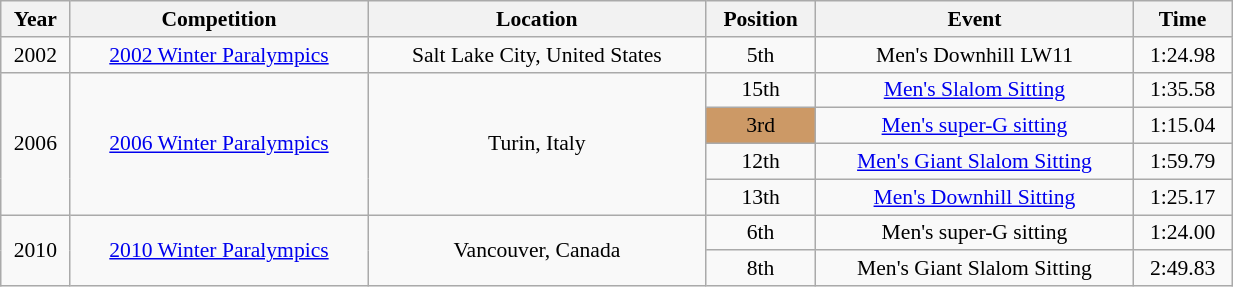<table class="wikitable" width=65% style="font-size:90%; text-align:center;">
<tr>
<th>Year</th>
<th>Competition</th>
<th>Location</th>
<th>Position</th>
<th>Event</th>
<th>Time</th>
</tr>
<tr>
<td>2002</td>
<td><a href='#'>2002 Winter Paralympics</a></td>
<td>Salt Lake City, United States</td>
<td>5th</td>
<td>Men's Downhill LW11</td>
<td>1:24.98</td>
</tr>
<tr>
<td rowspan=4>2006</td>
<td rowspan=4><a href='#'>2006 Winter Paralympics</a></td>
<td rowspan=4>Turin, Italy</td>
<td>15th</td>
<td><a href='#'>Men's Slalom Sitting</a></td>
<td>1:35.58</td>
</tr>
<tr>
<td bgcolor=cc9966>3rd</td>
<td><a href='#'>Men's super-G sitting</a></td>
<td>1:15.04</td>
</tr>
<tr>
<td>12th</td>
<td><a href='#'>Men's Giant Slalom Sitting</a></td>
<td>1:59.79</td>
</tr>
<tr>
<td>13th</td>
<td><a href='#'>Men's Downhill Sitting</a></td>
<td>1:25.17</td>
</tr>
<tr>
<td rowspan=2>2010</td>
<td rowspan=2><a href='#'>2010 Winter Paralympics</a></td>
<td rowspan=2>Vancouver, Canada</td>
<td>6th</td>
<td>Men's super-G sitting</td>
<td>1:24.00</td>
</tr>
<tr>
<td>8th</td>
<td>Men's Giant Slalom Sitting</td>
<td>2:49.83</td>
</tr>
</table>
